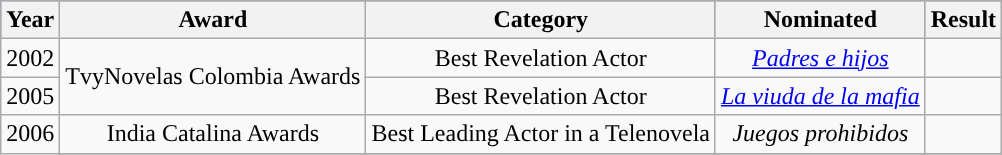<table class="wikitable plainrowheaders" style="text-align:center;">
<tr style="background:#96c;">
<th scope="col">Year</th>
<th scope="col">Award</th>
<th scope="col">Category</th>
<th scope="col">Nominated</th>
<th scope="col">Result</th>
</tr>
<tr>
<td scope="row" rowspan="1">2002</td>
<td rowspan="2">TvyNovelas Colombia Awards</td>
<td scope="row">Best Revelation Actor</td>
<td rowspan="1"><em><a href='#'>Padres e hijos</a></em></td>
<td></td>
</tr>
<tr>
<td scope="row" rowspan="1">2005</td>
<td scope="row">Best Revelation Actor</td>
<td rowspan="1"><em><a href='#'>La viuda de la mafia</a></em></td>
<td></td>
</tr>
<tr>
<td scope="row" rowspan="2">2006</td>
<td scope="row">India Catalina Awards</td>
<td scope="row">Best  Leading Actor in a Telenovela</td>
<td rowspan="1"><em>Juegos prohibidos</em></td>
<td></td>
</tr>
<tr>
</tr>
</table>
